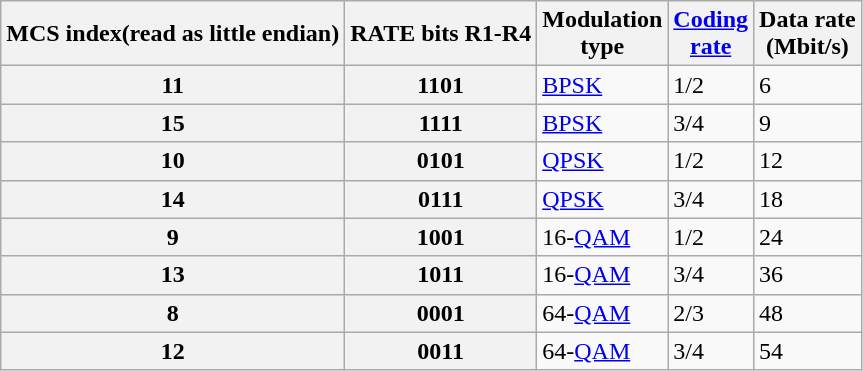<table class="wikitable">
<tr>
<th>MCS index(read as little endian)</th>
<th>RATE bits R1-R4</th>
<th>Modulation<br>type</th>
<th><a href='#'>Coding<br>rate</a></th>
<th>Data rate<br>(Mbit/s)</th>
</tr>
<tr>
<th>11</th>
<th>1101</th>
<td><a href='#'>BPSK</a></td>
<td>1/2</td>
<td>6</td>
</tr>
<tr>
<th>15</th>
<th>1111</th>
<td><a href='#'>BPSK</a></td>
<td>3/4</td>
<td>9</td>
</tr>
<tr>
<th>10</th>
<th>0101</th>
<td><a href='#'>QPSK</a></td>
<td>1/2</td>
<td>12</td>
</tr>
<tr>
<th>14</th>
<th>0111</th>
<td><a href='#'>QPSK</a></td>
<td>3/4</td>
<td>18</td>
</tr>
<tr>
<th>9</th>
<th>1001</th>
<td>16-<a href='#'>QAM</a></td>
<td>1/2</td>
<td>24</td>
</tr>
<tr>
<th>13</th>
<th>1011</th>
<td>16-<a href='#'>QAM</a></td>
<td>3/4</td>
<td>36</td>
</tr>
<tr>
<th>8</th>
<th>0001</th>
<td>64-<a href='#'>QAM</a></td>
<td>2/3</td>
<td>48</td>
</tr>
<tr>
<th>12</th>
<th>0011</th>
<td>64-<a href='#'>QAM</a></td>
<td>3/4</td>
<td>54</td>
</tr>
</table>
